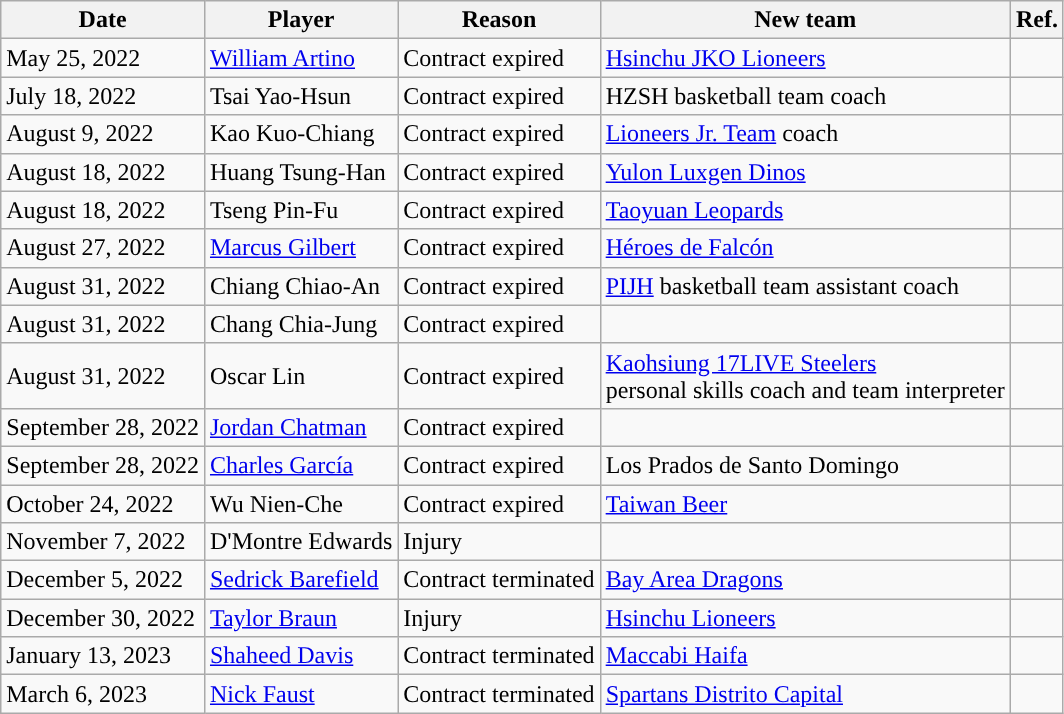<table class="wikitable">
<tr>
<th>Date</th>
<th>Player</th>
<th>Reason</th>
<th>New team</th>
<th>Ref.</th>
</tr>
<tr>
<td>May 25, 2022</td>
<td><a href='#'>William Artino</a></td>
<td>Contract expired</td>
<td> <a href='#'>Hsinchu JKO Lioneers</a></td>
<td></td>
</tr>
<tr>
<td>July 18, 2022</td>
<td>Tsai Yao-Hsun</td>
<td>Contract expired</td>
<td> HZSH basketball team coach</td>
<td></td>
</tr>
<tr>
<td>August 9, 2022</td>
<td>Kao Kuo-Chiang</td>
<td>Contract expired</td>
<td> <a href='#'>Lioneers Jr. Team</a> coach</td>
<td></td>
</tr>
<tr>
<td>August 18, 2022</td>
<td>Huang Tsung-Han</td>
<td>Contract expired</td>
<td> <a href='#'>Yulon Luxgen Dinos</a></td>
<td></td>
</tr>
<tr>
<td>August 18, 2022</td>
<td>Tseng Pin-Fu</td>
<td>Contract expired</td>
<td> <a href='#'>Taoyuan Leopards</a></td>
<td></td>
</tr>
<tr>
<td>August 27, 2022</td>
<td><a href='#'>Marcus Gilbert</a></td>
<td>Contract expired</td>
<td> <a href='#'>Héroes de Falcón</a></td>
<td></td>
</tr>
<tr>
<td>August 31, 2022</td>
<td>Chiang Chiao-An</td>
<td>Contract expired</td>
<td> <a href='#'>PIJH</a> basketball team assistant coach</td>
<td></td>
</tr>
<tr>
<td>August 31, 2022</td>
<td>Chang Chia-Jung</td>
<td>Contract expired</td>
<td></td>
<td></td>
</tr>
<tr>
<td>August 31, 2022</td>
<td>Oscar Lin</td>
<td>Contract expired</td>
<td> <a href='#'>Kaohsiung 17LIVE Steelers</a><br>personal skills coach and team interpreter</td>
<td></td>
</tr>
<tr>
<td>September 28, 2022</td>
<td><a href='#'>Jordan Chatman</a></td>
<td>Contract expired</td>
<td></td>
<td></td>
</tr>
<tr>
<td>September 28, 2022</td>
<td><a href='#'>Charles García</a></td>
<td>Contract expired</td>
<td> Los Prados de Santo Domingo</td>
<td></td>
</tr>
<tr>
<td>October 24, 2022</td>
<td>Wu Nien-Che</td>
<td>Contract expired</td>
<td> <a href='#'>Taiwan Beer</a></td>
<td></td>
</tr>
<tr>
<td>November 7, 2022</td>
<td>D'Montre Edwards</td>
<td>Injury</td>
<td></td>
<td></td>
</tr>
<tr>
<td>December 5, 2022</td>
<td><a href='#'>Sedrick Barefield</a></td>
<td>Contract terminated</td>
<td> <a href='#'>Bay Area Dragons</a></td>
<td></td>
</tr>
<tr>
<td>December 30, 2022</td>
<td><a href='#'>Taylor Braun</a></td>
<td>Injury</td>
<td> <a href='#'>Hsinchu Lioneers</a></td>
<td></td>
</tr>
<tr>
<td>January 13, 2023</td>
<td><a href='#'>Shaheed Davis</a></td>
<td>Contract terminated</td>
<td> <a href='#'>Maccabi Haifa</a></td>
<td></td>
</tr>
<tr>
<td>March 6, 2023</td>
<td><a href='#'>Nick Faust</a></td>
<td>Contract terminated</td>
<td> <a href='#'>Spartans Distrito Capital</a></td>
<td></td>
</tr>
</table>
